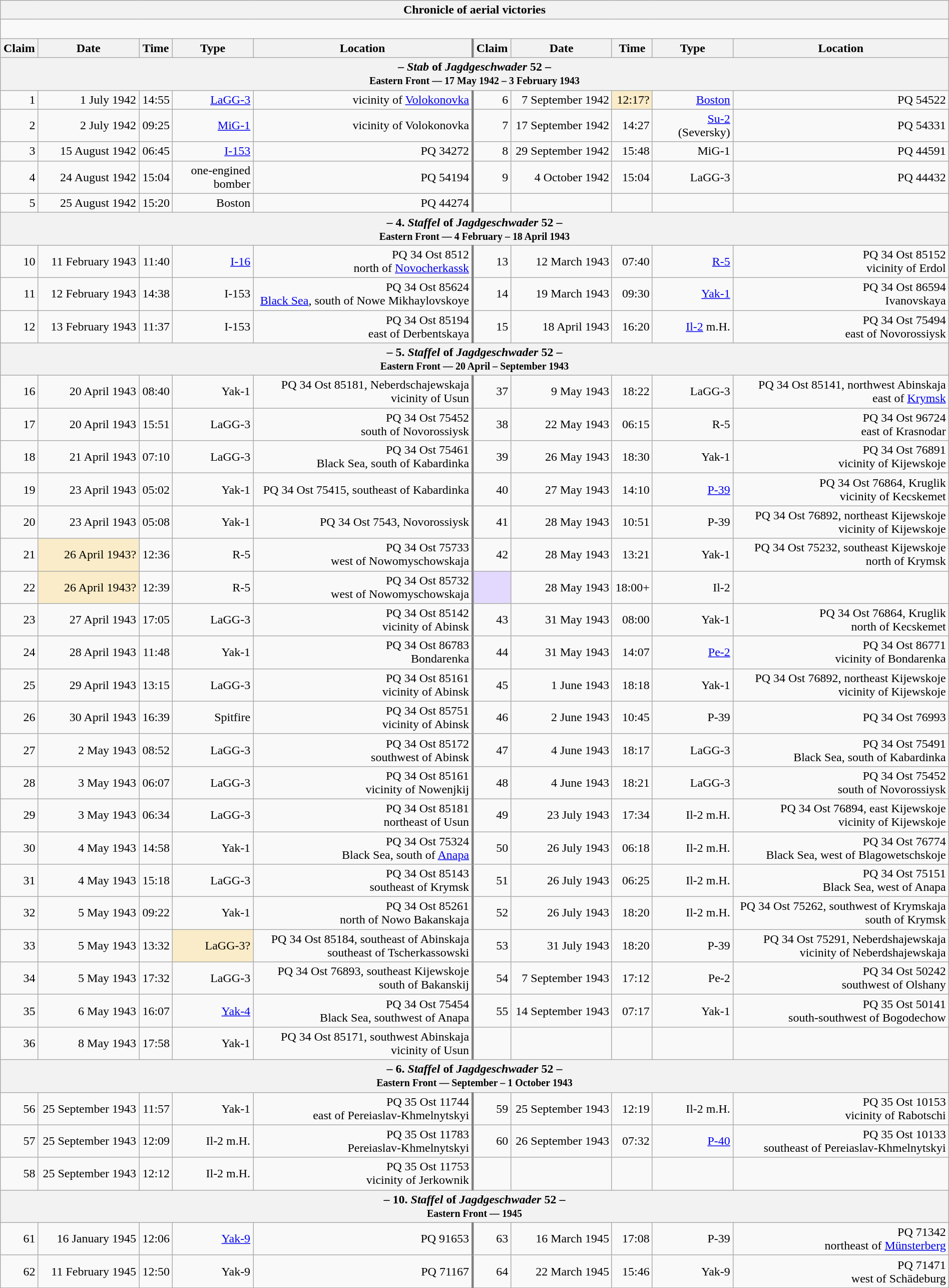<table class="wikitable plainrowheaders collapsible" style="margin-left: auto; margin-right: auto; border: none; text-align:right; width: 100%;">
<tr>
<th colspan="10">Chronicle of aerial victories</th>
</tr>
<tr>
<td colspan="10" style="text-align: left;"><br>
</td>
</tr>
<tr>
<th scope="col">Claim</th>
<th scope="col">Date</th>
<th scope="col">Time</th>
<th scope="col" width="100px">Type</th>
<th scope="col">Location</th>
<th scope="col" style="border-left: 3px solid grey;">Claim</th>
<th scope="col">Date</th>
<th scope="col">Time</th>
<th scope="col" width="100px">Type</th>
<th scope="col">Location</th>
</tr>
<tr>
<th colspan="10">– <em>Stab</em> of <em>Jagdgeschwader</em> 52 –<br><small>Eastern Front — 17 May 1942 – 3 February 1943</small></th>
</tr>
<tr>
<td>1</td>
<td>1 July 1942</td>
<td>14:55</td>
<td><a href='#'>LaGG-3</a></td>
<td>vicinity of <a href='#'>Volokonovka</a></td>
<td style="border-left: 3px solid gray;">6</td>
<td>7 September 1942</td>
<td style="background:#faecc8">12:17?</td>
<td><a href='#'>Boston</a></td>
<td>PQ 54522</td>
</tr>
<tr>
<td>2</td>
<td>2 July 1942</td>
<td>09:25</td>
<td><a href='#'>MiG-1</a></td>
<td>vicinity of Volokonovka</td>
<td style="border-left: 3px solid gray;">7</td>
<td>17 September 1942</td>
<td>14:27</td>
<td><a href='#'>Su-2</a> (Seversky)</td>
<td>PQ 54331</td>
</tr>
<tr>
<td>3</td>
<td>15 August 1942</td>
<td>06:45</td>
<td><a href='#'>I-153</a></td>
<td>PQ 34272</td>
<td style="border-left: 3px solid gray;">8</td>
<td>29 September 1942</td>
<td>15:48</td>
<td>MiG-1</td>
<td>PQ 44591</td>
</tr>
<tr>
<td>4</td>
<td>24 August 1942</td>
<td>15:04</td>
<td>one-engined bomber</td>
<td>PQ 54194</td>
<td style="border-left: 3px solid gray;">9</td>
<td>4 October 1942</td>
<td>15:04</td>
<td>LaGG-3</td>
<td>PQ 44432</td>
</tr>
<tr>
<td>5</td>
<td>25 August 1942</td>
<td>15:20</td>
<td>Boston</td>
<td>PQ 44274</td>
<td style="border-left: 3px solid gray;"></td>
<td></td>
<td></td>
<td></td>
<td></td>
</tr>
<tr>
<th colspan="10">– 4. <em>Staffel</em> of <em>Jagdgeschwader</em> 52 –<br><small>Eastern Front — 4 February – 18 April 1943</small></th>
</tr>
<tr>
<td>10</td>
<td>11 February 1943</td>
<td>11:40</td>
<td><a href='#'>I-16</a></td>
<td>PQ 34 Ost 8512<br> north of <a href='#'>Novocherkassk</a></td>
<td style="border-left: 3px solid gray;">13</td>
<td>12 March 1943</td>
<td>07:40</td>
<td><a href='#'>R-5</a></td>
<td>PQ 34 Ost 85152<br>vicinity of Erdol</td>
</tr>
<tr>
<td>11</td>
<td>12 February 1943</td>
<td>14:38</td>
<td>I-153</td>
<td>PQ 34 Ost 85624<br><a href='#'>Black Sea</a>, south of Nowe Mikhaylovskoye</td>
<td style="border-left: 3px solid gray;">14</td>
<td>19 March 1943</td>
<td>09:30</td>
<td><a href='#'>Yak-1</a></td>
<td>PQ 34 Ost 86594<br>Ivanovskaya</td>
</tr>
<tr>
<td>12</td>
<td>13 February 1943</td>
<td>11:37</td>
<td>I-153</td>
<td>PQ 34 Ost 85194<br>east of Derbentskaya</td>
<td style="border-left: 3px solid gray;">15</td>
<td>18 April 1943</td>
<td>16:20</td>
<td><a href='#'>Il-2</a> m.H.</td>
<td>PQ 34 Ost 75494<br> east of Novorossiysk</td>
</tr>
<tr>
<th colspan="10">– 5. <em>Staffel</em> of <em>Jagdgeschwader</em> 52 –<br><small>Eastern Front — 20 April – September 1943</small></th>
</tr>
<tr>
<td>16</td>
<td>20 April 1943</td>
<td>08:40</td>
<td>Yak-1</td>
<td>PQ 34 Ost 85181, Neberdschajewskaja<br>vicinity of Usun</td>
<td style="border-left: 3px solid grey;">37</td>
<td>9 May 1943</td>
<td>18:22</td>
<td>LaGG-3</td>
<td>PQ 34 Ost 85141, northwest Abinskaja<br>east of <a href='#'>Krymsk</a></td>
</tr>
<tr>
<td>17</td>
<td>20 April 1943</td>
<td>15:51</td>
<td>LaGG-3</td>
<td>PQ 34 Ost 75452<br> south of Novorossiysk</td>
<td style="border-left: 3px solid grey;">38</td>
<td>22 May 1943</td>
<td>06:15</td>
<td>R-5</td>
<td>PQ 34 Ost 96724<br>east of Krasnodar</td>
</tr>
<tr>
<td>18</td>
<td>21 April 1943</td>
<td>07:10</td>
<td>LaGG-3</td>
<td>PQ 34 Ost 75461<br>Black Sea,  south of Kabardinka</td>
<td style="border-left: 3px solid grey;">39</td>
<td>26 May 1943</td>
<td>18:30</td>
<td>Yak-1</td>
<td>PQ 34 Ost 76891<br>vicinity of Kijewskoje</td>
</tr>
<tr>
<td>19</td>
<td>23 April 1943</td>
<td>05:02</td>
<td>Yak-1</td>
<td>PQ 34 Ost 75415, southeast of Kabardinka</td>
<td style="border-left: 3px solid grey;">40</td>
<td>27 May 1943</td>
<td>14:10</td>
<td><a href='#'>P-39</a></td>
<td>PQ 34 Ost 76864, Kruglik<br>vicinity of Kecskemet</td>
</tr>
<tr>
<td>20</td>
<td>23 April 1943</td>
<td>05:08</td>
<td>Yak-1</td>
<td>PQ 34 Ost 7543, Novorossiysk</td>
<td style="border-left: 3px solid grey;">41</td>
<td>28 May 1943</td>
<td>10:51</td>
<td>P-39</td>
<td>PQ 34 Ost 76892, northeast Kijewskoje<br>vicinity of Kijewskoje</td>
</tr>
<tr>
<td>21</td>
<td style="background:#faecc8">26 April 1943?</td>
<td>12:36</td>
<td>R-5</td>
<td>PQ 34 Ost 75733<br>west of Nowomyschowskaja</td>
<td style="border-left: 3px solid grey;">42</td>
<td>28 May 1943</td>
<td>13:21</td>
<td>Yak-1</td>
<td>PQ 34 Ost 75232, southeast Kijewskoje<br>north of Krymsk</td>
</tr>
<tr>
<td>22</td>
<td style="background:#faecc8">26 April 1943?</td>
<td>12:39</td>
<td>R-5</td>
<td>PQ 34 Ost 85732<br>west of Nowomyschowskaja</td>
<td style="border-left: 3px solid grey; background:#e3d9ff;"></td>
<td>28 May 1943</td>
<td>18:00+</td>
<td>Il-2</td>
<td></td>
</tr>
<tr>
<td>23</td>
<td>27 April 1943</td>
<td>17:05</td>
<td>LaGG-3</td>
<td>PQ 34 Ost 85142<br>vicinity of Abinsk</td>
<td style="border-left: 3px solid grey;">43</td>
<td>31 May 1943</td>
<td>08:00</td>
<td>Yak-1</td>
<td>PQ 34 Ost 76864, Kruglik<br>north of Kecskemet</td>
</tr>
<tr>
<td>24</td>
<td>28 April 1943</td>
<td>11:48</td>
<td>Yak-1</td>
<td>PQ 34 Ost 86783<br>Bondarenka</td>
<td style="border-left: 3px solid grey;">44</td>
<td>31 May 1943</td>
<td>14:07</td>
<td><a href='#'>Pe-2</a></td>
<td>PQ 34 Ost 86771<br>vicinity of Bondarenka</td>
</tr>
<tr>
<td>25</td>
<td>29 April 1943</td>
<td>13:15</td>
<td>LaGG-3</td>
<td>PQ 34 Ost 85161<br>vicinity of Abinsk</td>
<td style="border-left: 3px solid grey;">45</td>
<td>1 June 1943</td>
<td>18:18</td>
<td>Yak-1</td>
<td>PQ 34 Ost 76892, northeast Kijewskoje<br>vicinity of Kijewskoje</td>
</tr>
<tr>
<td>26</td>
<td>30 April 1943</td>
<td>16:39</td>
<td>Spitfire</td>
<td>PQ 34 Ost 85751<br>vicinity of Abinsk</td>
<td style="border-left: 3px solid grey;">46</td>
<td>2 June 1943</td>
<td>10:45</td>
<td>P-39</td>
<td>PQ 34 Ost 76993</td>
</tr>
<tr>
<td>27</td>
<td>2 May 1943</td>
<td>08:52</td>
<td>LaGG-3</td>
<td>PQ 34 Ost 85172<br>southwest of Abinsk</td>
<td style="border-left: 3px solid grey;">47</td>
<td>4 June 1943</td>
<td>18:17</td>
<td>LaGG-3</td>
<td>PQ 34 Ost 75491<br>Black Sea,  south of Kabardinka</td>
</tr>
<tr>
<td>28</td>
<td>3 May 1943</td>
<td>06:07</td>
<td>LaGG-3</td>
<td>PQ 34 Ost 85161<br>vicinity of Nowenjkij</td>
<td style="border-left: 3px solid grey;">48</td>
<td>4 June 1943</td>
<td>18:21</td>
<td>LaGG-3</td>
<td>PQ 34 Ost 75452<br> south of Novorossiysk</td>
</tr>
<tr>
<td>29</td>
<td>3 May 1943</td>
<td>06:34</td>
<td>LaGG-3</td>
<td>PQ 34 Ost 85181<br>northeast of Usun</td>
<td style="border-left: 3px solid grey;">49</td>
<td>23 July 1943</td>
<td>17:34</td>
<td>Il-2 m.H.</td>
<td>PQ 34 Ost 76894, east Kijewskoje<br>vicinity of Kijewskoje</td>
</tr>
<tr>
<td>30</td>
<td>4 May 1943</td>
<td>14:58</td>
<td>Yak-1</td>
<td>PQ 34 Ost 75324<br>Black Sea, south of <a href='#'>Anapa</a></td>
<td style="border-left: 3px solid grey;">50</td>
<td>26 July 1943</td>
<td>06:18</td>
<td>Il-2 m.H.</td>
<td>PQ 34 Ost 76774<br>Black Sea, west of Blagowetschskoje</td>
</tr>
<tr>
<td>31</td>
<td>4 May 1943</td>
<td>15:18</td>
<td>LaGG-3</td>
<td>PQ 34 Ost 85143<br>southeast of Krymsk</td>
<td style="border-left: 3px solid grey;">51</td>
<td>26 July 1943</td>
<td>06:25</td>
<td>Il-2 m.H.</td>
<td>PQ 34 Ost 75151<br>Black Sea, west of Anapa</td>
</tr>
<tr>
<td>32</td>
<td>5 May 1943</td>
<td>09:22</td>
<td>Yak-1</td>
<td>PQ 34 Ost 85261<br>north of Nowo Bakanskaja</td>
<td style="border-left: 3px solid grey;">52</td>
<td>26 July 1943</td>
<td>18:20</td>
<td>Il-2 m.H.</td>
<td>PQ 34 Ost 75262, southwest of Krymskaja<br>south of Krymsk</td>
</tr>
<tr>
<td>33</td>
<td>5 May 1943</td>
<td>13:32</td>
<td style="background:#faecc8">LaGG-3?</td>
<td>PQ 34 Ost 85184,  southeast of Abinskaja<br>southeast of Tscherkassowski</td>
<td style="border-left: 3px solid grey;">53</td>
<td>31 July 1943</td>
<td>18:20</td>
<td>P-39</td>
<td>PQ 34 Ost 75291, Neberdshajewskaja<br>vicinity of Neberdshajewskaja</td>
</tr>
<tr>
<td>34</td>
<td>5 May 1943</td>
<td>17:32</td>
<td>LaGG-3</td>
<td>PQ 34 Ost 76893, southeast Kijewskoje<br>south of Bakanskij</td>
<td style="border-left: 3px solid grey;">54</td>
<td>7 September 1943</td>
<td>17:12</td>
<td>Pe-2</td>
<td>PQ 34 Ost 50242<br> southwest of Olshany</td>
</tr>
<tr>
<td>35</td>
<td>6 May 1943</td>
<td>16:07</td>
<td><a href='#'>Yak-4</a></td>
<td>PQ 34 Ost 75454<br>Black Sea, southwest of Anapa</td>
<td style="border-left: 3px solid grey;">55</td>
<td>14 September 1943</td>
<td>07:17</td>
<td>Yak-1</td>
<td>PQ 35 Ost 50141<br> south-southwest of Bogodechow</td>
</tr>
<tr>
<td>36</td>
<td>8 May 1943</td>
<td>17:58</td>
<td>Yak-1</td>
<td>PQ 34 Ost 85171, southwest Abinskaja<br>vicinity of Usun</td>
<td style="border-left: 3px solid grey;"></td>
<td></td>
<td></td>
<td></td>
<td></td>
</tr>
<tr>
<th colspan="10">– 6. <em>Staffel</em> of <em>Jagdgeschwader</em> 52 –<br><small>Eastern Front — September – 1 October 1943</small></th>
</tr>
<tr>
<td>56</td>
<td>25 September 1943</td>
<td>11:57</td>
<td>Yak-1</td>
<td>PQ 35 Ost 11744<br> east of Pereiaslav-Khmelnytskyi</td>
<td style="border-left: 3px solid grey;">59</td>
<td>25 September 1943</td>
<td>12:19</td>
<td>Il-2 m.H.</td>
<td>PQ 35 Ost 10153<br>vicinity of Rabotschi</td>
</tr>
<tr>
<td>57</td>
<td>25 September 1943</td>
<td>12:09</td>
<td>Il-2 m.H.</td>
<td>PQ 35 Ost 11783<br>Pereiaslav-Khmelnytskyi</td>
<td style="border-left: 3px solid grey;">60</td>
<td>26 September 1943</td>
<td>07:32</td>
<td><a href='#'>P-40</a></td>
<td>PQ 35 Ost 10133<br> southeast of Pereiaslav-Khmelnytskyi</td>
</tr>
<tr>
<td>58</td>
<td>25 September 1943</td>
<td>12:12</td>
<td>Il-2 m.H.</td>
<td>PQ 35 Ost 11753<br>vicinity of Jerkownik</td>
<td style="border-left: 3px solid grey;"></td>
<td></td>
<td></td>
<td></td>
<td></td>
</tr>
<tr>
<th colspan="10">– 10. <em>Staffel</em> of <em>Jagdgeschwader</em> 52 –<br><small>Eastern Front — 1945</small></th>
</tr>
<tr>
<td>61</td>
<td>16 January 1945</td>
<td>12:06</td>
<td><a href='#'>Yak-9</a></td>
<td>PQ 91653</td>
<td style="border-left: 3px solid grey;">63</td>
<td>16 March 1945</td>
<td>17:08</td>
<td>P-39</td>
<td>PQ 71342<br>northeast of <a href='#'>Münsterberg</a></td>
</tr>
<tr>
<td>62</td>
<td>11 February 1945</td>
<td>12:50</td>
<td>Yak-9</td>
<td>PQ 71167</td>
<td style="border-left: 3px solid grey;">64</td>
<td>22 March 1945</td>
<td>15:46</td>
<td>Yak-9</td>
<td>PQ 71471<br>west of Schädeburg</td>
</tr>
</table>
